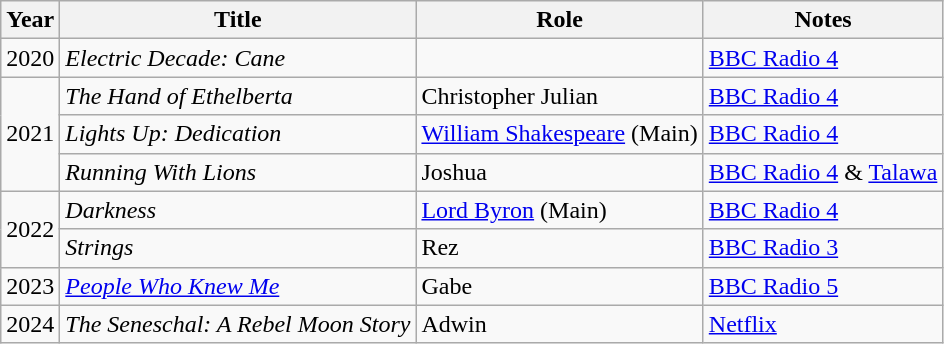<table class="wikitable">
<tr>
<th>Year</th>
<th>Title</th>
<th>Role</th>
<th>Notes</th>
</tr>
<tr>
<td>2020</td>
<td><em>Electric Decade: Cane</em></td>
<td></td>
<td><a href='#'>BBC Radio 4</a></td>
</tr>
<tr>
<td rowspan="3">2021</td>
<td><em>The Hand of Ethelberta</em></td>
<td>Christopher Julian</td>
<td><a href='#'>BBC Radio 4</a></td>
</tr>
<tr>
<td><em>Lights Up: Dedication</em></td>
<td><a href='#'>William Shakespeare</a> (Main)</td>
<td><a href='#'>BBC Radio 4</a></td>
</tr>
<tr>
<td><em>Running With Lions</em></td>
<td>Joshua</td>
<td><a href='#'>BBC Radio 4</a> & <a href='#'>Talawa</a></td>
</tr>
<tr>
<td rowspan="2">2022</td>
<td><em>Darkness</em></td>
<td><a href='#'>Lord Byron</a> (Main)</td>
<td><a href='#'>BBC Radio 4</a></td>
</tr>
<tr>
<td><em>Strings</em></td>
<td>Rez</td>
<td><a href='#'>BBC Radio 3</a></td>
</tr>
<tr>
<td>2023</td>
<td><em><a href='#'>People Who Knew Me</a></em></td>
<td>Gabe</td>
<td><a href='#'>BBC Radio 5</a></td>
</tr>
<tr>
<td>2024</td>
<td><em>The Seneschal: A Rebel Moon Story</em></td>
<td>Adwin</td>
<td><a href='#'>Netflix</a></td>
</tr>
</table>
